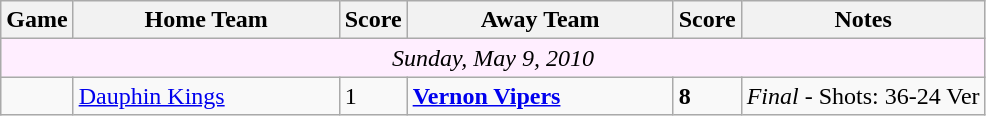<table class="wikitable">
<tr>
<th>Game</th>
<th width="170">Home Team</th>
<th>Score</th>
<th width="170">Away Team</th>
<th>Score</th>
<th>Notes</th>
</tr>
<tr align=center bgcolor="ffeeff">
<td colspan="11"><em>Sunday, May 9, 2010</em></td>
</tr>
<tr bgcolor=>
<td></td>
<td><a href='#'>Dauphin Kings</a></td>
<td>1</td>
<td><strong><a href='#'>Vernon Vipers</a></strong></td>
<td><strong>8</strong></td>
<td><em>Final</em> - Shots: 36-24 Ver</td>
</tr>
</table>
